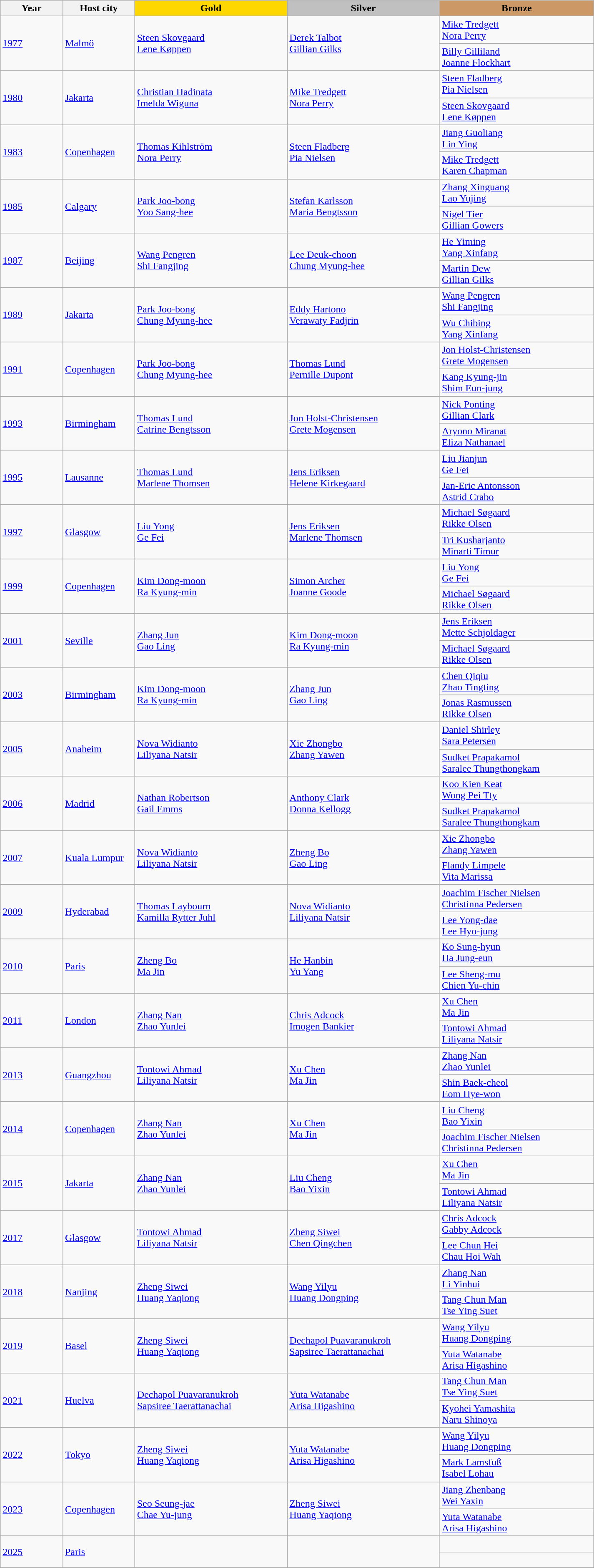<table class="wikitable" style="text-align: left; width: 950px;">
<tr>
<th width="120">Year</th>
<th width="120">Host city</th>
<th width="300" style="background-color: gold">Gold</th>
<th width="300" style="background-color: silver">Silver</th>
<th width="300" style="background-color: #cc9966">Bronze</th>
</tr>
<tr>
<td rowspan=2><a href='#'>1977</a></td>
<td rowspan=2><a href='#'>Malmö</a></td>
<td rowspan=2> <a href='#'>Steen Skovgaard</a><br> <a href='#'>Lene Køppen</a></td>
<td rowspan=2> <a href='#'>Derek Talbot</a><br> <a href='#'>Gillian Gilks</a></td>
<td> <a href='#'>Mike Tredgett</a><br> <a href='#'>Nora Perry</a></td>
</tr>
<tr>
<td> <a href='#'>Billy Gilliland</a><br> <a href='#'>Joanne Flockhart</a></td>
</tr>
<tr>
<td rowspan=2><a href='#'>1980</a></td>
<td rowspan=2><a href='#'>Jakarta</a></td>
<td rowspan=2> <a href='#'>Christian Hadinata</a><br> <a href='#'>Imelda Wiguna</a></td>
<td rowspan=2> <a href='#'>Mike Tredgett</a><br> <a href='#'>Nora Perry</a></td>
<td> <a href='#'>Steen Fladberg</a><br> <a href='#'>Pia Nielsen</a></td>
</tr>
<tr>
<td> <a href='#'>Steen Skovgaard</a><br> <a href='#'>Lene Køppen</a></td>
</tr>
<tr>
<td rowspan=2><a href='#'>1983</a></td>
<td rowspan=2><a href='#'>Copenhagen</a></td>
<td rowspan=2> <a href='#'>Thomas Kihlström</a><br> <a href='#'>Nora Perry</a></td>
<td rowspan=2> <a href='#'>Steen Fladberg</a><br> <a href='#'>Pia Nielsen</a></td>
<td> <a href='#'>Jiang Guoliang</a><br> <a href='#'>Lin Ying</a></td>
</tr>
<tr>
<td> <a href='#'>Mike Tredgett</a><br> <a href='#'>Karen Chapman</a></td>
</tr>
<tr>
<td rowspan=2><a href='#'>1985</a></td>
<td rowspan=2><a href='#'>Calgary</a></td>
<td rowspan=2> <a href='#'>Park Joo-bong</a><br> <a href='#'>Yoo Sang-hee</a></td>
<td rowspan=2> <a href='#'>Stefan Karlsson</a><br> <a href='#'>Maria Bengtsson</a></td>
<td> <a href='#'>Zhang Xinguang</a><br> <a href='#'>Lao Yujing</a></td>
</tr>
<tr>
<td> <a href='#'>Nigel Tier</a><br> <a href='#'>Gillian Gowers</a></td>
</tr>
<tr>
<td rowspan=2><a href='#'>1987</a></td>
<td rowspan=2><a href='#'>Beijing</a></td>
<td rowspan=2> <a href='#'>Wang Pengren</a><br> <a href='#'>Shi Fangjing</a></td>
<td rowspan=2> <a href='#'>Lee Deuk-choon</a><br> <a href='#'>Chung Myung-hee</a></td>
<td> <a href='#'>He Yiming</a><br> <a href='#'>Yang Xinfang</a></td>
</tr>
<tr>
<td> <a href='#'>Martin Dew</a><br> <a href='#'>Gillian Gilks</a></td>
</tr>
<tr>
<td rowspan=2><a href='#'>1989</a></td>
<td rowspan=2><a href='#'>Jakarta</a></td>
<td rowspan=2> <a href='#'>Park Joo-bong</a><br> <a href='#'>Chung Myung-hee</a></td>
<td rowspan=2> <a href='#'>Eddy Hartono</a><br> <a href='#'>Verawaty Fadjrin</a></td>
<td> <a href='#'>Wang Pengren</a><br> <a href='#'>Shi Fangjing</a></td>
</tr>
<tr>
<td> <a href='#'>Wu Chibing</a><br> <a href='#'>Yang Xinfang</a></td>
</tr>
<tr>
<td rowspan=2><a href='#'>1991</a></td>
<td rowspan=2><a href='#'>Copenhagen</a></td>
<td rowspan=2> <a href='#'>Park Joo-bong</a><br> <a href='#'>Chung Myung-hee</a></td>
<td rowspan=2> <a href='#'>Thomas Lund</a><br> <a href='#'>Pernille Dupont</a></td>
<td> <a href='#'>Jon Holst-Christensen</a><br> <a href='#'>Grete Mogensen</a></td>
</tr>
<tr>
<td> <a href='#'>Kang Kyung-jin</a><br> <a href='#'>Shim Eun-jung</a></td>
</tr>
<tr>
<td rowspan=2><a href='#'>1993</a></td>
<td rowspan=2><a href='#'>Birmingham</a></td>
<td rowspan=2> <a href='#'>Thomas Lund</a><br> <a href='#'>Catrine Bengtsson</a></td>
<td rowspan=2> <a href='#'>Jon Holst-Christensen</a><br> <a href='#'>Grete Mogensen</a></td>
<td> <a href='#'>Nick Ponting</a><br> <a href='#'>Gillian Clark</a></td>
</tr>
<tr>
<td> <a href='#'>Aryono Miranat</a><br> <a href='#'>Eliza Nathanael</a></td>
</tr>
<tr>
<td rowspan=2><a href='#'>1995</a></td>
<td rowspan=2><a href='#'>Lausanne</a></td>
<td rowspan=2> <a href='#'>Thomas Lund</a><br> <a href='#'>Marlene Thomsen</a></td>
<td rowspan=2> <a href='#'>Jens Eriksen</a><br> <a href='#'>Helene Kirkegaard</a></td>
<td> <a href='#'>Liu Jianjun</a><br> <a href='#'>Ge Fei</a></td>
</tr>
<tr>
<td> <a href='#'>Jan-Eric Antonsson</a><br> <a href='#'>Astrid Crabo</a></td>
</tr>
<tr>
<td rowspan=2><a href='#'>1997</a></td>
<td rowspan=2><a href='#'>Glasgow</a></td>
<td rowspan=2> <a href='#'>Liu Yong</a><br> <a href='#'>Ge Fei</a></td>
<td rowspan=2> <a href='#'>Jens Eriksen</a><br> <a href='#'>Marlene Thomsen</a></td>
<td> <a href='#'>Michael Søgaard</a><br> <a href='#'>Rikke Olsen</a></td>
</tr>
<tr>
<td> <a href='#'>Tri Kusharjanto</a><br> <a href='#'>Minarti Timur</a></td>
</tr>
<tr>
<td rowspan=2><a href='#'>1999</a></td>
<td rowspan=2><a href='#'>Copenhagen</a></td>
<td rowspan=2> <a href='#'>Kim Dong-moon</a><br> <a href='#'>Ra Kyung-min</a></td>
<td rowspan=2> <a href='#'>Simon Archer</a><br> <a href='#'>Joanne Goode</a></td>
<td> <a href='#'>Liu Yong</a><br> <a href='#'>Ge Fei</a></td>
</tr>
<tr>
<td> <a href='#'>Michael Søgaard</a><br> <a href='#'>Rikke Olsen</a></td>
</tr>
<tr>
<td rowspan=2><a href='#'>2001</a></td>
<td rowspan=2><a href='#'>Seville</a></td>
<td rowspan=2> <a href='#'>Zhang Jun</a><br> <a href='#'>Gao Ling</a></td>
<td rowspan=2> <a href='#'>Kim Dong-moon</a><br> <a href='#'>Ra Kyung-min</a></td>
<td> <a href='#'>Jens Eriksen</a><br> <a href='#'>Mette Schjoldager</a></td>
</tr>
<tr>
<td> <a href='#'>Michael Søgaard</a><br> <a href='#'>Rikke Olsen</a></td>
</tr>
<tr>
<td rowspan=2><a href='#'>2003</a></td>
<td rowspan=2><a href='#'>Birmingham</a></td>
<td rowspan=2> <a href='#'>Kim Dong-moon</a><br> <a href='#'>Ra Kyung-min</a></td>
<td rowspan=2> <a href='#'>Zhang Jun</a><br> <a href='#'>Gao Ling</a></td>
<td> <a href='#'>Chen Qiqiu</a><br> <a href='#'>Zhao Tingting</a></td>
</tr>
<tr>
<td> <a href='#'>Jonas Rasmussen</a><br> <a href='#'>Rikke Olsen</a></td>
</tr>
<tr>
<td rowspan=2><a href='#'>2005</a></td>
<td rowspan=2><a href='#'>Anaheim</a></td>
<td rowspan=2> <a href='#'>Nova Widianto</a><br> <a href='#'>Liliyana Natsir</a></td>
<td rowspan=2> <a href='#'>Xie Zhongbo</a><br> <a href='#'>Zhang Yawen</a></td>
<td> <a href='#'>Daniel Shirley</a><br> <a href='#'>Sara Petersen</a></td>
</tr>
<tr>
<td> <a href='#'>Sudket Prapakamol</a><br> <a href='#'>Saralee Thungthongkam</a></td>
</tr>
<tr>
<td rowspan=2><a href='#'>2006</a></td>
<td rowspan=2><a href='#'>Madrid</a></td>
<td rowspan=2> <a href='#'>Nathan Robertson</a><br> <a href='#'>Gail Emms</a></td>
<td rowspan=2> <a href='#'>Anthony Clark</a><br> <a href='#'>Donna Kellogg</a></td>
<td> <a href='#'>Koo Kien Keat</a><br> <a href='#'>Wong Pei Tty</a></td>
</tr>
<tr>
<td> <a href='#'>Sudket Prapakamol</a><br> <a href='#'>Saralee Thungthongkam</a></td>
</tr>
<tr>
<td rowspan=2><a href='#'>2007</a></td>
<td rowspan=2><a href='#'>Kuala Lumpur</a></td>
<td rowspan=2> <a href='#'>Nova Widianto</a><br> <a href='#'>Liliyana Natsir</a></td>
<td rowspan=2> <a href='#'>Zheng Bo</a><br> <a href='#'>Gao Ling</a></td>
<td> <a href='#'>Xie Zhongbo</a><br> <a href='#'>Zhang Yawen</a></td>
</tr>
<tr>
<td> <a href='#'>Flandy Limpele</a><br> <a href='#'>Vita Marissa</a></td>
</tr>
<tr>
<td rowspan=2><a href='#'>2009</a></td>
<td rowspan=2><a href='#'>Hyderabad</a></td>
<td rowspan=2> <a href='#'>Thomas Laybourn</a><br> <a href='#'>Kamilla Rytter Juhl</a></td>
<td rowspan=2> <a href='#'>Nova Widianto</a><br> <a href='#'>Liliyana Natsir</a></td>
<td> <a href='#'>Joachim Fischer Nielsen</a><br> <a href='#'>Christinna Pedersen</a></td>
</tr>
<tr>
<td> <a href='#'>Lee Yong-dae</a><br> <a href='#'>Lee Hyo-jung</a></td>
</tr>
<tr>
<td rowspan=2><a href='#'>2010</a></td>
<td rowspan=2><a href='#'>Paris</a></td>
<td rowspan=2> <a href='#'>Zheng Bo</a><br> <a href='#'>Ma Jin</a></td>
<td rowspan=2> <a href='#'>He Hanbin</a><br> <a href='#'>Yu Yang</a></td>
<td> <a href='#'>Ko Sung-hyun</a><br> <a href='#'>Ha Jung-eun</a></td>
</tr>
<tr>
<td> <a href='#'>Lee Sheng-mu</a><br> <a href='#'>Chien Yu-chin</a></td>
</tr>
<tr>
<td rowspan=2><a href='#'>2011</a></td>
<td rowspan=2><a href='#'>London</a></td>
<td rowspan=2> <a href='#'>Zhang Nan</a><br> <a href='#'>Zhao Yunlei</a></td>
<td rowspan=2> <a href='#'>Chris Adcock</a><br> <a href='#'>Imogen Bankier</a></td>
<td> <a href='#'>Xu Chen</a><br> <a href='#'>Ma Jin</a></td>
</tr>
<tr>
<td> <a href='#'>Tontowi Ahmad</a><br> <a href='#'>Liliyana Natsir</a></td>
</tr>
<tr>
<td rowspan=2><a href='#'>2013</a></td>
<td rowspan=2><a href='#'>Guangzhou</a></td>
<td rowspan=2> <a href='#'>Tontowi Ahmad</a><br> <a href='#'>Liliyana Natsir</a></td>
<td rowspan=2> <a href='#'>Xu Chen</a><br> <a href='#'>Ma Jin</a></td>
<td> <a href='#'>Zhang Nan</a><br> <a href='#'>Zhao Yunlei</a></td>
</tr>
<tr>
<td> <a href='#'>Shin Baek-cheol</a><br> <a href='#'>Eom Hye-won</a></td>
</tr>
<tr>
<td rowspan=2><a href='#'>2014</a></td>
<td rowspan=2><a href='#'>Copenhagen</a></td>
<td rowspan=2> <a href='#'>Zhang Nan</a><br> <a href='#'>Zhao Yunlei</a></td>
<td rowspan=2> <a href='#'>Xu Chen</a><br> <a href='#'>Ma Jin</a></td>
<td> <a href='#'>Liu Cheng</a><br> <a href='#'>Bao Yixin</a></td>
</tr>
<tr>
<td> <a href='#'>Joachim Fischer Nielsen</a><br> <a href='#'>Christinna Pedersen</a></td>
</tr>
<tr>
<td rowspan=2><a href='#'>2015</a></td>
<td rowspan=2><a href='#'>Jakarta</a></td>
<td rowspan=2> <a href='#'>Zhang Nan</a><br> <a href='#'>Zhao Yunlei</a></td>
<td rowspan=2> <a href='#'>Liu Cheng</a><br> <a href='#'>Bao Yixin</a></td>
<td> <a href='#'>Xu Chen</a><br> <a href='#'>Ma Jin</a></td>
</tr>
<tr>
<td> <a href='#'>Tontowi Ahmad</a><br> <a href='#'>Liliyana Natsir</a></td>
</tr>
<tr>
<td rowspan=2><a href='#'>2017</a></td>
<td rowspan=2><a href='#'>Glasgow</a></td>
<td rowspan=2> <a href='#'>Tontowi Ahmad</a><br> <a href='#'>Liliyana Natsir</a></td>
<td rowspan=2> <a href='#'>Zheng Siwei</a><br> <a href='#'>Chen Qingchen</a></td>
<td> <a href='#'>Chris Adcock</a><br> <a href='#'>Gabby Adcock</a></td>
</tr>
<tr>
<td> <a href='#'>Lee Chun Hei</a><br> <a href='#'>Chau Hoi Wah</a></td>
</tr>
<tr>
<td rowspan=2><a href='#'>2018</a></td>
<td rowspan=2><a href='#'>Nanjing</a></td>
<td rowspan=2> <a href='#'>Zheng Siwei</a><br> <a href='#'>Huang Yaqiong</a></td>
<td rowspan=2> <a href='#'>Wang Yilyu</a><br> <a href='#'>Huang Dongping</a></td>
<td> <a href='#'>Zhang Nan</a><br> <a href='#'>Li Yinhui</a></td>
</tr>
<tr>
<td> <a href='#'>Tang Chun Man</a><br> <a href='#'>Tse Ying Suet</a></td>
</tr>
<tr>
<td rowspan=2><a href='#'>2019</a></td>
<td rowspan=2><a href='#'>Basel</a></td>
<td rowspan=2> <a href='#'>Zheng Siwei</a><br> <a href='#'>Huang Yaqiong</a></td>
<td rowspan=2> <a href='#'>Dechapol Puavaranukroh</a><br> <a href='#'>Sapsiree Taerattanachai</a></td>
<td> <a href='#'>Wang Yilyu</a><br> <a href='#'>Huang Dongping</a></td>
</tr>
<tr>
<td> <a href='#'>Yuta Watanabe</a><br> <a href='#'>Arisa Higashino</a></td>
</tr>
<tr>
<td rowspan=2><a href='#'>2021</a></td>
<td rowspan=2><a href='#'>Huelva</a></td>
<td rowspan=2> <a href='#'>Dechapol Puavaranukroh</a><br> <a href='#'>Sapsiree Taerattanachai</a></td>
<td rowspan=2> <a href='#'>Yuta Watanabe</a><br> <a href='#'>Arisa Higashino</a></td>
<td> <a href='#'>Tang Chun Man</a><br> <a href='#'>Tse Ying Suet</a></td>
</tr>
<tr>
<td> <a href='#'>Kyohei Yamashita</a><br> <a href='#'>Naru Shinoya</a></td>
</tr>
<tr>
<td rowspan=2><a href='#'>2022</a></td>
<td rowspan=2><a href='#'>Tokyo</a></td>
<td rowspan=2> <a href='#'>Zheng Siwei</a><br> <a href='#'>Huang Yaqiong</a></td>
<td rowspan=2> <a href='#'>Yuta Watanabe</a><br> <a href='#'>Arisa Higashino</a></td>
<td> <a href='#'>Wang Yilyu</a><br> <a href='#'>Huang Dongping</a></td>
</tr>
<tr>
<td> <a href='#'>Mark Lamsfuß</a><br> <a href='#'>Isabel Lohau</a></td>
</tr>
<tr>
<td rowspan=2><a href='#'>2023</a></td>
<td rowspan=2><a href='#'>Copenhagen</a></td>
<td rowspan=2> <a href='#'>Seo Seung-jae</a> <br> <a href='#'>Chae Yu-jung</a></td>
<td rowspan=2> <a href='#'>Zheng Siwei</a> <br> <a href='#'>Huang Yaqiong</a></td>
<td> <a href='#'>Jiang Zhenbang</a> <br> <a href='#'>Wei Yaxin</a></td>
</tr>
<tr>
<td> <a href='#'>Yuta Watanabe</a><br> <a href='#'>Arisa Higashino</a></td>
</tr>
<tr>
<td rowspan=2><a href='#'>2025</a></td>
<td rowspan=2><a href='#'>Paris</a></td>
<td rowspan=2> <br></td>
<td rowspan=2> <br></td>
<td> <br></td>
</tr>
<tr>
<td> <br></td>
</tr>
<tr>
</tr>
</table>
